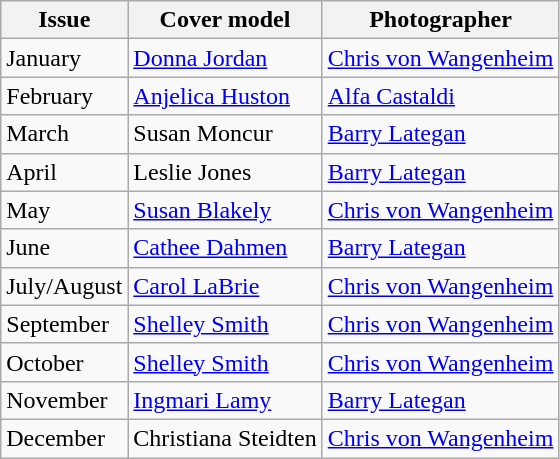<table class="sortable wikitable">
<tr>
<th>Issue</th>
<th>Cover model</th>
<th>Photographer</th>
</tr>
<tr>
<td>January</td>
<td><a href='#'>Donna Jordan</a></td>
<td><a href='#'>Chris von Wangenheim</a></td>
</tr>
<tr>
<td>February</td>
<td><a href='#'>Anjelica Huston</a></td>
<td><a href='#'>Alfa Castaldi</a></td>
</tr>
<tr>
<td>March</td>
<td>Susan Moncur</td>
<td><a href='#'>Barry Lategan</a></td>
</tr>
<tr>
<td>April</td>
<td>Leslie Jones</td>
<td><a href='#'>Barry Lategan</a></td>
</tr>
<tr>
<td>May</td>
<td><a href='#'>Susan Blakely</a></td>
<td><a href='#'>Chris von Wangenheim</a></td>
</tr>
<tr>
<td>June</td>
<td><a href='#'>Cathee Dahmen</a></td>
<td><a href='#'>Barry Lategan</a></td>
</tr>
<tr>
<td>July/August</td>
<td><a href='#'>Carol LaBrie</a></td>
<td><a href='#'>Chris von Wangenheim</a></td>
</tr>
<tr>
<td>September</td>
<td><a href='#'>Shelley Smith</a></td>
<td><a href='#'>Chris von Wangenheim</a></td>
</tr>
<tr>
<td>October</td>
<td><a href='#'>Shelley Smith</a></td>
<td><a href='#'>Chris von Wangenheim</a></td>
</tr>
<tr>
<td>November</td>
<td><a href='#'>Ingmari Lamy</a></td>
<td><a href='#'>Barry Lategan</a></td>
</tr>
<tr>
<td>December</td>
<td>Christiana Steidten</td>
<td><a href='#'>Chris von Wangenheim</a></td>
</tr>
</table>
